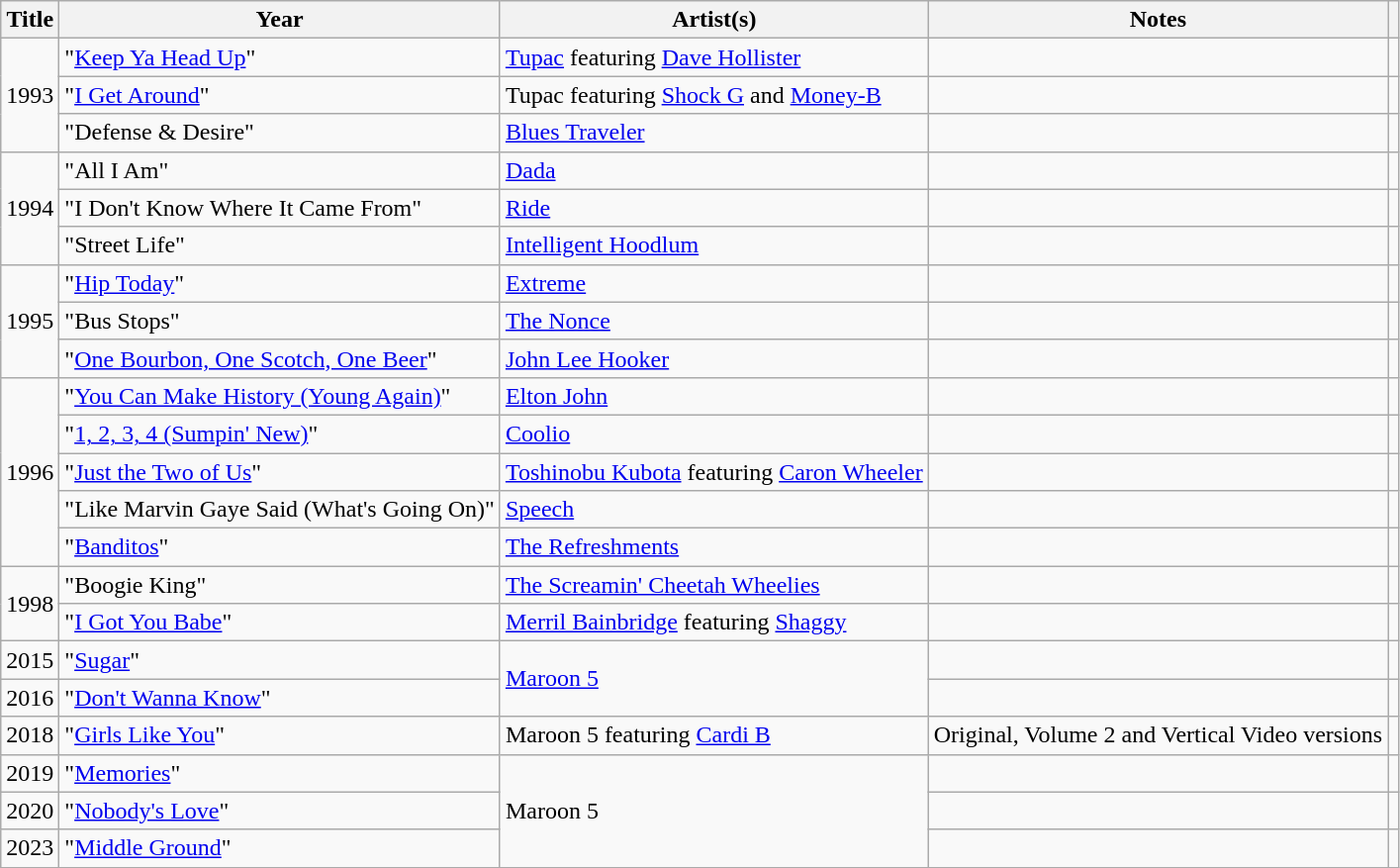<table class="wikitable plainrowheaders">
<tr>
<th>Title</th>
<th>Year</th>
<th>Artist(s)</th>
<th>Notes</th>
<th></th>
</tr>
<tr>
<td rowspan=3>1993</td>
<td>"<a href='#'>Keep Ya Head Up</a>"</td>
<td><a href='#'>Tupac</a> featuring <a href='#'>Dave Hollister</a></td>
<td></td>
<td></td>
</tr>
<tr>
<td>"<a href='#'>I Get Around</a>"</td>
<td>Tupac featuring <a href='#'>Shock G</a> and <a href='#'>Money-B</a></td>
<td></td>
<td></td>
</tr>
<tr>
<td>"Defense & Desire"</td>
<td><a href='#'>Blues Traveler</a></td>
<td></td>
<td></td>
</tr>
<tr>
<td rowspan="3">1994</td>
<td>"All I Am"</td>
<td><a href='#'>Dada</a></td>
<td></td>
<td></td>
</tr>
<tr>
<td>"I Don't Know Where It Came From"</td>
<td><a href='#'>Ride</a></td>
<td></td>
<td></td>
</tr>
<tr>
<td>"Street Life"</td>
<td><a href='#'>Intelligent Hoodlum</a></td>
<td></td>
<td></td>
</tr>
<tr>
<td rowspan="3">1995</td>
<td>"<a href='#'>Hip Today</a>"</td>
<td><a href='#'>Extreme</a></td>
<td></td>
<td></td>
</tr>
<tr>
<td>"Bus Stops"</td>
<td><a href='#'>The Nonce</a></td>
<td></td>
<td></td>
</tr>
<tr>
<td>"<a href='#'>One Bourbon, One Scotch, One Beer</a>"</td>
<td><a href='#'>John Lee Hooker</a></td>
<td></td>
<td></td>
</tr>
<tr>
<td rowspan="5">1996</td>
<td>"<a href='#'>You Can Make History (Young Again)</a>"</td>
<td><a href='#'>Elton John</a></td>
<td></td>
<td></td>
</tr>
<tr>
<td>"<a href='#'>1, 2, 3, 4 (Sumpin' New)</a>"</td>
<td><a href='#'>Coolio</a></td>
<td></td>
<td></td>
</tr>
<tr>
<td>"<a href='#'>Just the Two of Us</a>"</td>
<td><a href='#'>Toshinobu Kubota</a> featuring <a href='#'>Caron Wheeler</a></td>
<td></td>
<td></td>
</tr>
<tr>
<td>"Like Marvin Gaye Said (What's Going On)"</td>
<td><a href='#'>Speech</a></td>
<td></td>
<td></td>
</tr>
<tr>
<td>"<a href='#'>Banditos</a>"</td>
<td><a href='#'>The Refreshments</a></td>
<td></td>
<td></td>
</tr>
<tr>
<td rowspan="2">1998</td>
<td>"Boogie King"</td>
<td><a href='#'>The Screamin' Cheetah Wheelies</a></td>
<td></td>
<td></td>
</tr>
<tr>
<td>"<a href='#'>I Got You Babe</a>"</td>
<td><a href='#'>Merril Bainbridge</a> featuring <a href='#'>Shaggy</a></td>
<td></td>
<td></td>
</tr>
<tr>
<td>2015</td>
<td>"<a href='#'>Sugar</a>"</td>
<td rowspan="2"><a href='#'>Maroon 5</a></td>
<td></td>
<td></td>
</tr>
<tr>
<td>2016</td>
<td>"<a href='#'>Don't Wanna Know</a>"</td>
<td></td>
<td></td>
</tr>
<tr>
<td>2018</td>
<td>"<a href='#'>Girls Like You</a>"</td>
<td>Maroon 5 featuring <a href='#'>Cardi B</a></td>
<td>Original, Volume 2 and Vertical Video versions</td>
<td></td>
</tr>
<tr>
<td>2019</td>
<td>"<a href='#'>Memories</a>"</td>
<td rowspan="3">Maroon 5</td>
<td></td>
<td></td>
</tr>
<tr>
<td>2020</td>
<td>"<a href='#'>Nobody's Love</a>"</td>
<td></td>
<td></td>
</tr>
<tr>
<td>2023</td>
<td>"<a href='#'>Middle Ground</a>"</td>
<td></td>
<td></td>
</tr>
</table>
